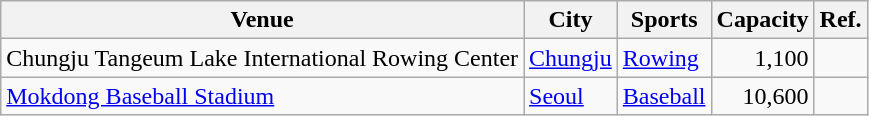<table class=wikitable>
<tr>
<th>Venue</th>
<th>City</th>
<th>Sports</th>
<th>Capacity</th>
<th>Ref.</th>
</tr>
<tr>
<td>Chungju Tangeum Lake International Rowing Center</td>
<td><a href='#'>Chungju</a></td>
<td><a href='#'>Rowing</a></td>
<td align=right>1,100</td>
<td></td>
</tr>
<tr>
<td><a href='#'>Mokdong Baseball Stadium</a></td>
<td><a href='#'>Seoul</a></td>
<td><a href='#'>Baseball</a></td>
<td align=right>10,600</td>
<td></td>
</tr>
</table>
